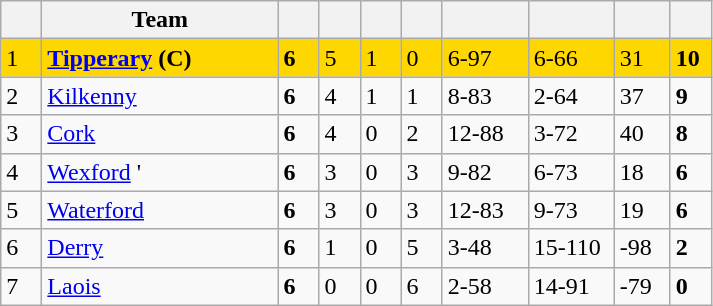<table class="wikitable" style="text-align: centre;">
<tr>
<th width=20></th>
<th width=150>Team</th>
<th width=20></th>
<th width=20></th>
<th width=20></th>
<th width=20></th>
<th width=50></th>
<th width=50></th>
<th width=30></th>
<th width=20></th>
</tr>
<tr style="background:gold;">
<td>1</td>
<td align=left><strong><a href='#'>Tipperary</a> (C) </strong></td>
<td><strong>6</strong></td>
<td>5</td>
<td>1</td>
<td>0</td>
<td>6-97</td>
<td>6-66</td>
<td>31</td>
<td><strong>10</strong></td>
</tr>
<tr>
<td>2</td>
<td align=left><a href='#'>Kilkenny</a></td>
<td><strong>6</strong></td>
<td>4</td>
<td>1</td>
<td>1</td>
<td>8-83</td>
<td>2-64</td>
<td>37</td>
<td><strong>9</strong></td>
</tr>
<tr>
<td>3</td>
<td align=left><a href='#'>Cork</a></td>
<td><strong>6</strong></td>
<td>4</td>
<td>0</td>
<td>2</td>
<td>12-88</td>
<td>3-72</td>
<td>40</td>
<td><strong>8</strong></td>
</tr>
<tr>
<td>4</td>
<td align=left><a href='#'>Wexford</a> '</td>
<td><strong>6</strong></td>
<td>3</td>
<td>0</td>
<td>3</td>
<td>9-82</td>
<td>6-73</td>
<td>18</td>
<td><strong>6</strong></td>
</tr>
<tr>
<td>5</td>
<td align=left><a href='#'>Waterford</a></td>
<td><strong>6</strong></td>
<td>3</td>
<td>0</td>
<td>3</td>
<td>12-83</td>
<td>9-73</td>
<td>19</td>
<td><strong>6</strong></td>
</tr>
<tr>
<td>6</td>
<td align=left><a href='#'>Derry</a></td>
<td><strong>6</strong></td>
<td>1</td>
<td>0</td>
<td>5</td>
<td>3-48</td>
<td>15-110</td>
<td>-98</td>
<td><strong>2</strong></td>
</tr>
<tr>
<td>7</td>
<td align=left><a href='#'>Laois</a></td>
<td><strong>6</strong></td>
<td>0</td>
<td>0</td>
<td>6</td>
<td>2-58</td>
<td>14-91</td>
<td>-79</td>
<td><strong>0</strong></td>
</tr>
</table>
